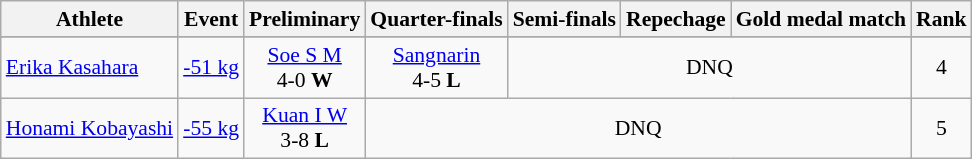<table class="wikitable" style="font-size:90%">
<tr>
<th>Athlete</th>
<th>Event</th>
<th>Preliminary</th>
<th>Quarter-finals</th>
<th>Semi-finals</th>
<th>Repechage</th>
<th>Gold medal match</th>
<th>Rank</th>
</tr>
<tr style="font-size:95%">
</tr>
<tr align=center>
<td align=left><a href='#'>Erika Kasahara</a></td>
<td align=left><a href='#'>-51 kg</a></td>
<td> <a href='#'>Soe S M</a><br>4-0 <strong>W</strong></td>
<td> <a href='#'>Sangnarin</a><br>4-5 <strong>L</strong></td>
<td colspan=3>DNQ</td>
<td>4</td>
</tr>
<tr align=center>
<td align=left><a href='#'>Honami Kobayashi</a></td>
<td align=left><a href='#'>-55 kg</a></td>
<td> <a href='#'>Kuan I W</a><br>3-8 <strong>L</strong></td>
<td colspan=4>DNQ</td>
<td>5</td>
</tr>
</table>
